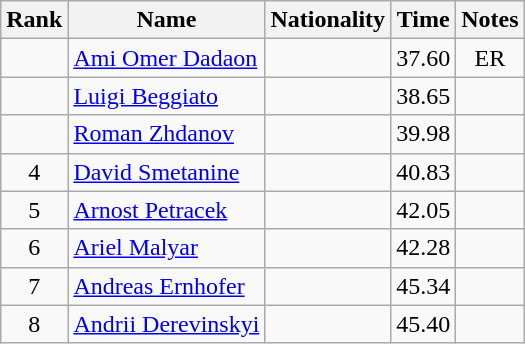<table class="wikitable sortable" style="text-align:center">
<tr>
<th>Rank</th>
<th>Name</th>
<th>Nationality</th>
<th>Time</th>
<th>Notes</th>
</tr>
<tr>
<td></td>
<td align=left><a href='#'>Ami Omer Dadaon</a></td>
<td align=left></td>
<td>37.60</td>
<td>ER</td>
</tr>
<tr>
<td></td>
<td align=left><a href='#'>Luigi Beggiato</a></td>
<td align=left></td>
<td>38.65</td>
<td></td>
</tr>
<tr>
<td></td>
<td align=left><a href='#'>Roman Zhdanov</a></td>
<td align=left></td>
<td>39.98</td>
<td></td>
</tr>
<tr>
<td>4</td>
<td align=left><a href='#'>David Smetanine</a></td>
<td align=left></td>
<td>40.83</td>
<td></td>
</tr>
<tr>
<td>5</td>
<td align=left><a href='#'>Arnost Petracek</a></td>
<td align=left></td>
<td>42.05</td>
<td></td>
</tr>
<tr>
<td>6</td>
<td align=left><a href='#'>Ariel Malyar</a></td>
<td align=left></td>
<td>42.28</td>
<td></td>
</tr>
<tr>
<td>7</td>
<td align=left><a href='#'>Andreas Ernhofer</a></td>
<td align=left></td>
<td>45.34</td>
<td></td>
</tr>
<tr>
<td>8</td>
<td align=left><a href='#'>Andrii Derevinskyi</a></td>
<td align=left></td>
<td>45.40</td>
<td></td>
</tr>
</table>
